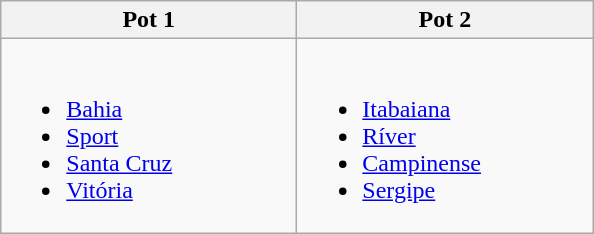<table class="wikitable">
<tr>
<th width="190">Pot 1</th>
<th width="190">Pot 2</th>
</tr>
<tr>
<td><br><ul><li> <a href='#'>Bahia</a></li><li> <a href='#'>Sport</a></li><li> <a href='#'>Santa Cruz</a></li><li> <a href='#'>Vitória</a></li></ul></td>
<td><br><ul><li> <a href='#'>Itabaiana</a></li><li> <a href='#'>Ríver</a></li><li> <a href='#'>Campinense</a></li><li> <a href='#'>Sergipe</a></li></ul></td>
</tr>
</table>
